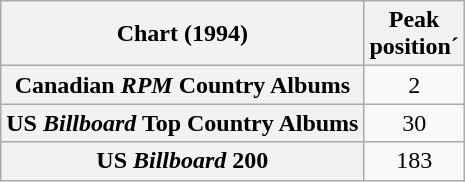<table class="wikitable sortable plainrowheaders" style="text-align:center">
<tr>
<th>Chart (1994)</th>
<th>Peak<br>position´</th>
</tr>
<tr>
<th scope="row">Canadian <em>RPM</em> Country Albums</th>
<td>2</td>
</tr>
<tr>
<th scope="row">US <em>Billboard</em> Top Country Albums</th>
<td>30</td>
</tr>
<tr>
<th scope="row">US <em>Billboard</em> 200</th>
<td>183</td>
</tr>
</table>
